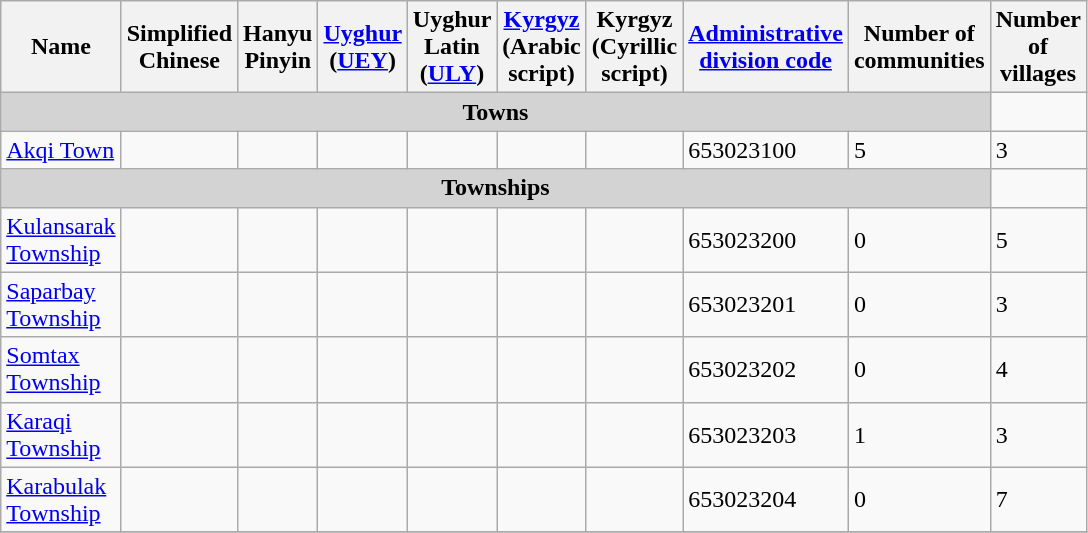<table class="wikitable" align="center" style="width:50%; border="1">
<tr>
<th>Name</th>
<th>Simplified Chinese</th>
<th>Hanyu Pinyin</th>
<th><a href='#'>Uyghur</a> (<a href='#'>UEY</a>)</th>
<th>Uyghur Latin (<a href='#'>ULY</a>)</th>
<th><a href='#'>Kyrgyz</a> (Arabic script)</th>
<th>Kyrgyz (Cyrillic script)</th>
<th><a href='#'>Administrative division code</a></th>
<th><strong>Number of communities</strong></th>
<th><strong>Number of villages</strong></th>
</tr>
<tr>
<td colspan="9"  style="text-align:center; background:#d3d3d3;"><strong>Towns</strong></td>
</tr>
<tr --------->
<td><a href='#'>Akqi Town</a></td>
<td></td>
<td></td>
<td></td>
<td></td>
<td></td>
<td></td>
<td>653023100</td>
<td>5</td>
<td>3</td>
</tr>
<tr>
<td colspan="9"  style="text-align:center; background:#d3d3d3;"><strong>Townships</strong></td>
</tr>
<tr --------->
<td><a href='#'>Kulansarak Township</a></td>
<td></td>
<td></td>
<td></td>
<td></td>
<td></td>
<td></td>
<td>653023200</td>
<td>0</td>
<td>5</td>
</tr>
<tr>
<td><a href='#'>Saparbay Township</a></td>
<td></td>
<td></td>
<td></td>
<td></td>
<td></td>
<td></td>
<td>653023201</td>
<td>0</td>
<td>3</td>
</tr>
<tr>
<td><a href='#'>Somtax Township</a></td>
<td></td>
<td></td>
<td></td>
<td></td>
<td></td>
<td></td>
<td>653023202</td>
<td>0</td>
<td>4</td>
</tr>
<tr>
<td><a href='#'>Karaqi Township</a></td>
<td></td>
<td></td>
<td></td>
<td></td>
<td></td>
<td></td>
<td>653023203</td>
<td>1</td>
<td>3</td>
</tr>
<tr>
<td><a href='#'>Karabulak Township</a></td>
<td></td>
<td></td>
<td></td>
<td></td>
<td></td>
<td></td>
<td>653023204</td>
<td>0</td>
<td>7</td>
</tr>
<tr>
</tr>
</table>
